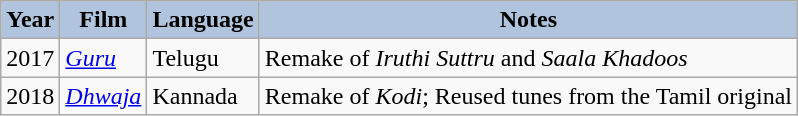<table class="wikitable sortable">
<tr>
<th style="background:#B0C4DE;">Year</th>
<th style="background:#B0C4DE;">Film</th>
<th style="background:#B0C4DE;">Language</th>
<th style="background:#B0C4DE;">Notes</th>
</tr>
<tr>
<td>2017</td>
<td><em><a href='#'>Guru</a></em></td>
<td>Telugu</td>
<td>Remake of <em>Iruthi Suttru</em> and <em>Saala Khadoos</em></td>
</tr>
<tr>
<td>2018</td>
<td><em><a href='#'>Dhwaja</a></em></td>
<td>Kannada</td>
<td>Remake of <em>Kodi</em>; Reused tunes from the Tamil original</td>
</tr>
</table>
